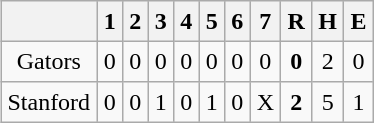<table align = right border="2" cellpadding="4" cellspacing="0" style="margin: 1em 1em 1em 1em; background: #F9F9F9; border: 1px #aaa solid; border-collapse: collapse;">
<tr align=center style="background: #F2F2F2;">
<th></th>
<th>1</th>
<th>2</th>
<th>3</th>
<th>4</th>
<th>5</th>
<th>6</th>
<th>7</th>
<th>R</th>
<th>H</th>
<th>E</th>
</tr>
<tr align=center>
<td>Gators</td>
<td>0</td>
<td>0</td>
<td>0</td>
<td>0</td>
<td>0</td>
<td>0</td>
<td>0</td>
<td><strong>0</strong></td>
<td>2</td>
<td>0</td>
</tr>
<tr align=center>
<td>Stanford</td>
<td>0</td>
<td>0</td>
<td>1</td>
<td>0</td>
<td>1</td>
<td>0</td>
<td>X</td>
<td><strong>2</strong></td>
<td>5</td>
<td>1</td>
</tr>
</table>
